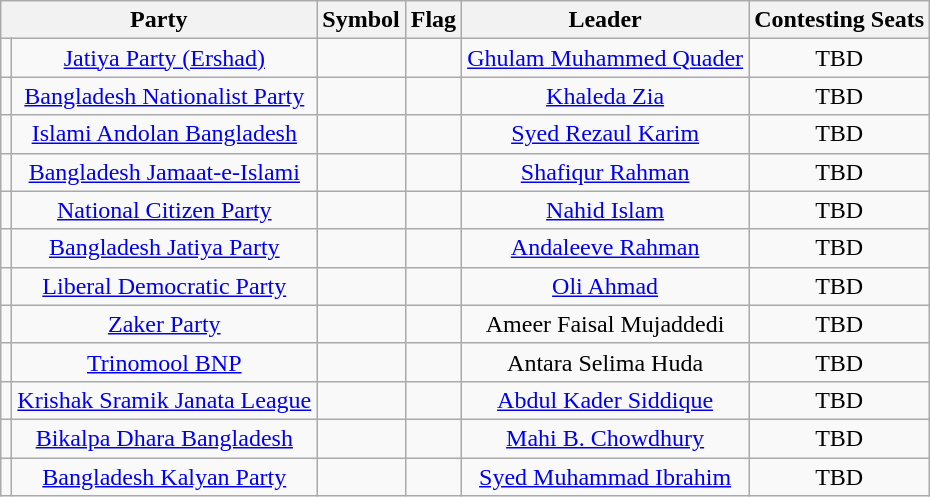<table class="wikitable" style="text-align:center">
<tr>
<th colspan="2">Party</th>
<th>Symbol</th>
<th>Flag</th>
<th>Leader</th>
<th>Contesting Seats</th>
</tr>
<tr>
<td></td>
<td><a href='#'>Jatiya Party (Ershad)</a></td>
<td></td>
<td></td>
<td><a href='#'>Ghulam Muhammed Quader</a></td>
<td>TBD</td>
</tr>
<tr>
<td></td>
<td><a href='#'>Bangladesh Nationalist Party</a></td>
<td></td>
<td></td>
<td><a href='#'>Khaleda Zia</a></td>
<td>TBD</td>
</tr>
<tr>
<td></td>
<td><a href='#'>Islami Andolan Bangladesh</a></td>
<td></td>
<td></td>
<td><a href='#'>Syed Rezaul Karim</a></td>
<td>TBD</td>
</tr>
<tr>
<td></td>
<td><a href='#'>Bangladesh Jamaat-e-Islami</a></td>
<td></td>
<td></td>
<td><a href='#'>Shafiqur Rahman</a></td>
<td>TBD</td>
</tr>
<tr>
<td></td>
<td><a href='#'>National Citizen Party</a></td>
<td></td>
<td></td>
<td><a href='#'>Nahid Islam</a></td>
<td>TBD</td>
</tr>
<tr>
<td></td>
<td><a href='#'>Bangladesh Jatiya Party</a></td>
<td></td>
<td></td>
<td><a href='#'>Andaleeve Rahman</a></td>
<td>TBD</td>
</tr>
<tr>
<td></td>
<td><a href='#'>Liberal Democratic Party</a></td>
<td></td>
<td></td>
<td><a href='#'>Oli Ahmad</a></td>
<td>TBD</td>
</tr>
<tr>
<td></td>
<td><a href='#'>Zaker Party</a></td>
<td></td>
<td></td>
<td>Ameer Faisal Mujaddedi</td>
<td>TBD</td>
</tr>
<tr>
<td></td>
<td><a href='#'>Trinomool BNP</a></td>
<td></td>
<td></td>
<td>Antara Selima Huda</td>
<td>TBD</td>
</tr>
<tr>
<td></td>
<td><a href='#'>Krishak Sramik Janata League</a></td>
<td></td>
<td></td>
<td><a href='#'>Abdul Kader Siddique</a></td>
<td>TBD</td>
</tr>
<tr>
<td></td>
<td><a href='#'>Bikalpa Dhara Bangladesh</a></td>
<td></td>
<td></td>
<td><a href='#'>Mahi B. Chowdhury</a></td>
<td>TBD</td>
</tr>
<tr>
<td></td>
<td><a href='#'>Bangladesh Kalyan Party</a></td>
<td></td>
<td></td>
<td><a href='#'>Syed Muhammad Ibrahim</a></td>
<td>TBD</td>
</tr>
</table>
